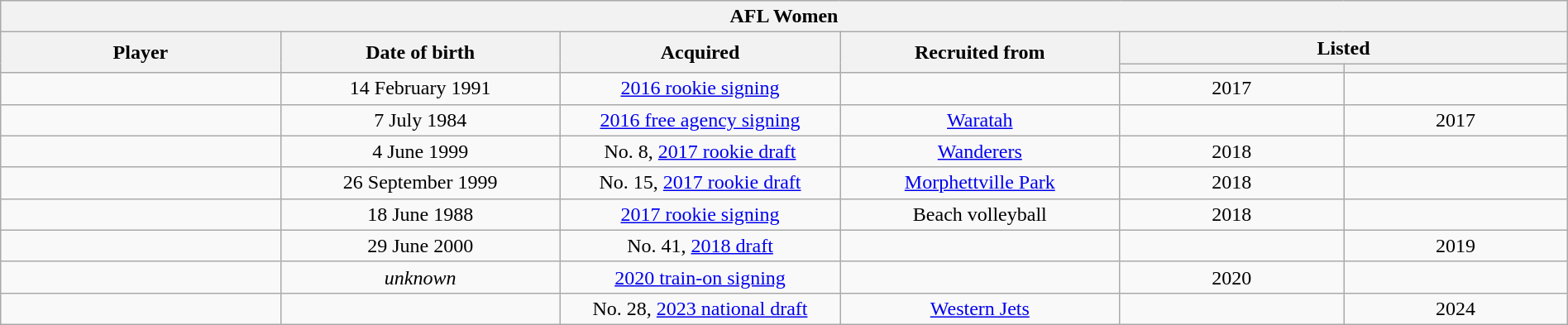<table class="wikitable sortable" style="text-align:center; width:100%;">
<tr>
<th colspan="6" style="width:10%">AFL Women</th>
</tr>
<tr>
<th rowspan="2" style="width:10%">Player</th>
<th rowspan="2" style="width:10%">Date of birth</th>
<th rowspan="2" style="width:10%">Acquired</th>
<th rowspan="2" style="width:10%">Recruited from</th>
<th colspan="2" style="width:10%">Listed</th>
</tr>
<tr>
<th width=8%></th>
<th width=8%></th>
</tr>
<tr>
<td align=left></td>
<td>14 February 1991</td>
<td><a href='#'>2016 rookie signing</a></td>
<td></td>
<td>2017</td>
<td></td>
</tr>
<tr>
<td align=left></td>
<td>7 July 1984</td>
<td><a href='#'>2016 free agency signing</a></td>
<td><a href='#'>Waratah</a></td>
<td></td>
<td>2017</td>
</tr>
<tr>
<td align=left></td>
<td>4 June 1999</td>
<td>No. 8, <a href='#'>2017 rookie draft</a></td>
<td><a href='#'>Wanderers</a></td>
<td>2018</td>
<td></td>
</tr>
<tr>
<td align=left></td>
<td>26 September 1999</td>
<td>No. 15, <a href='#'>2017 rookie draft</a></td>
<td><a href='#'>Morphettville Park</a></td>
<td>2018</td>
<td></td>
</tr>
<tr>
<td align=left></td>
<td>18 June 1988</td>
<td><a href='#'>2017 rookie signing</a></td>
<td>Beach volleyball</td>
<td>2018</td>
<td></td>
</tr>
<tr>
<td align=left></td>
<td>29 June 2000</td>
<td>No. 41, <a href='#'>2018 draft</a></td>
<td></td>
<td></td>
<td>2019</td>
</tr>
<tr>
<td align=left></td>
<td><em>unknown</em></td>
<td><a href='#'>2020 train-on signing</a></td>
<td></td>
<td>2020</td>
<td></td>
</tr>
<tr>
<td align=left></td>
<td></td>
<td>No. 28, <a href='#'>2023 national draft</a></td>
<td><a href='#'>Western Jets</a></td>
<td></td>
<td>2024</td>
</tr>
</table>
